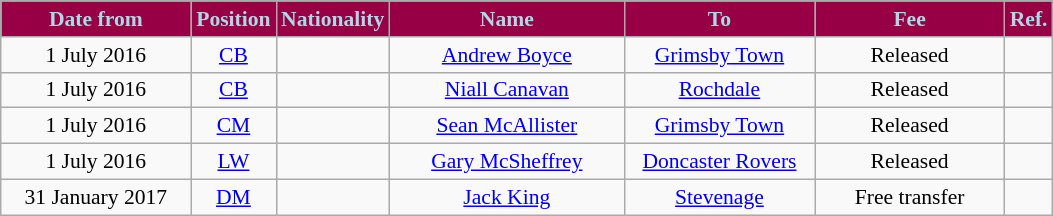<table class="wikitable"  style="text-align:center; font-size:90%; ">
<tr>
<th style="background:#970045; color:#ADD8E6; width:120px;">Date from</th>
<th style="background:#970045; color:#ADD8E6; width:50px;">Position</th>
<th style="background:#970045; color:#ADD8E6; width:50px;">Nationality</th>
<th style="background:#970045; color:#ADD8E6; width:150px;">Name</th>
<th style="background:#970045; color:#ADD8E6; width:120px;">To</th>
<th style="background:#970045; color:#ADD8E6; width:120px;">Fee</th>
<th style="background:#970045; color:#ADD8E6; width:25px;">Ref.</th>
</tr>
<tr>
<td>1 July 2016</td>
<td><a href='#'>CB</a></td>
<td></td>
<td><a href='#'>Andrew Boyce</a></td>
<td><a href='#'>Grimsby Town</a> </td>
<td>Released</td>
<td></td>
</tr>
<tr>
<td>1 July 2016</td>
<td><a href='#'>CB</a></td>
<td></td>
<td><a href='#'>Niall Canavan</a></td>
<td><a href='#'>Rochdale</a> </td>
<td>Released</td>
<td></td>
</tr>
<tr>
<td>1 July 2016</td>
<td><a href='#'>CM</a></td>
<td></td>
<td><a href='#'>Sean McAllister</a></td>
<td><a href='#'>Grimsby Town</a> </td>
<td>Released</td>
<td></td>
</tr>
<tr>
<td>1 July 2016</td>
<td><a href='#'>LW</a></td>
<td></td>
<td><a href='#'>Gary McSheffrey</a></td>
<td><a href='#'>Doncaster Rovers</a> </td>
<td>Released</td>
<td></td>
</tr>
<tr>
<td>31 January 2017</td>
<td><a href='#'>DM</a></td>
<td></td>
<td><a href='#'>Jack King</a></td>
<td><a href='#'>Stevenage</a></td>
<td>Free transfer</td>
<td></td>
</tr>
</table>
